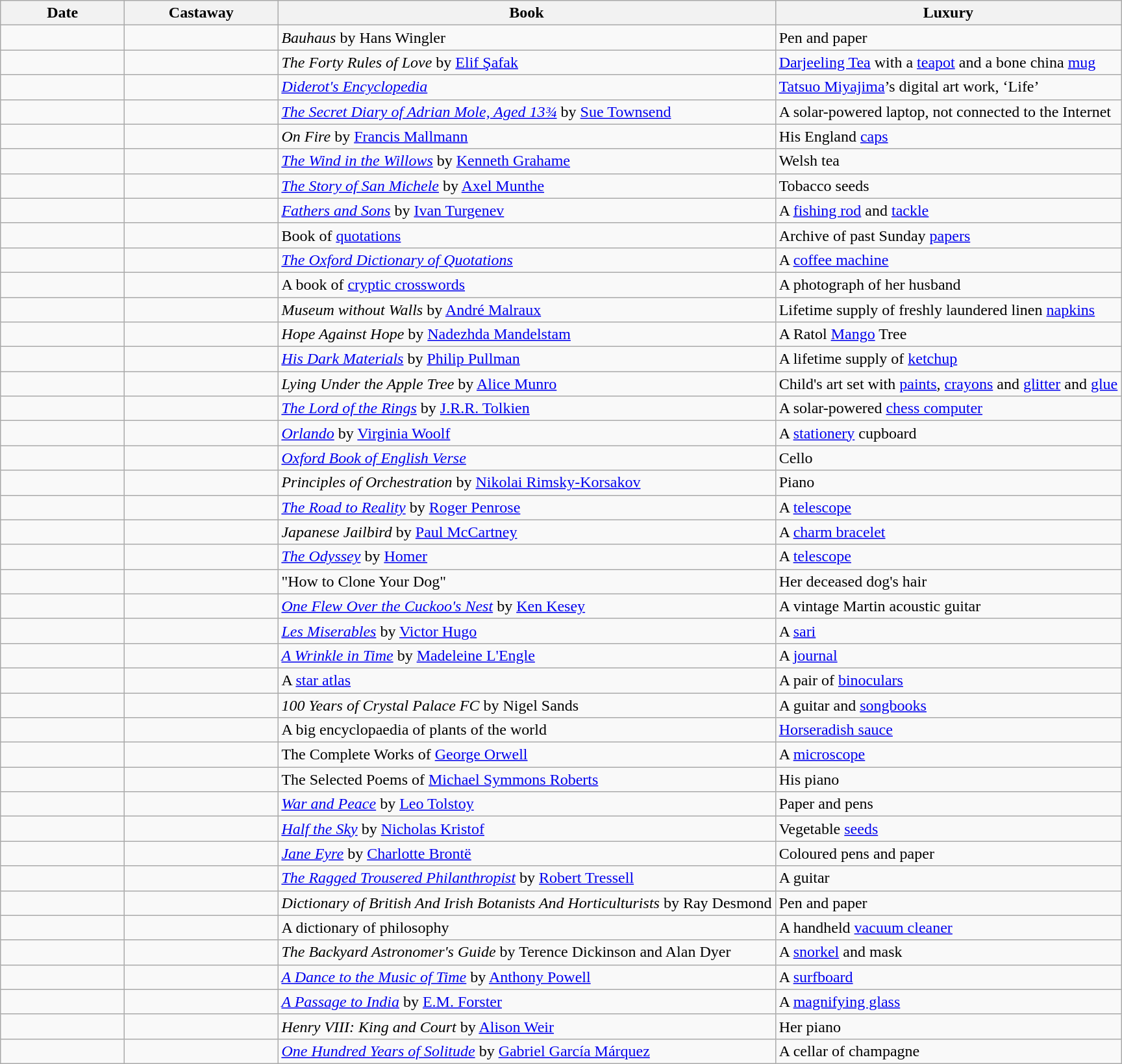<table class="wikitable sortable">
<tr>
<th style="width:120px;">Date</th>
<th style="width:150px;">Castaway</th>
<th>Book</th>
<th>Luxury</th>
</tr>
<tr>
<td></td>
<td></td>
<td><em>Bauhaus</em> by Hans Wingler</td>
<td>Pen and paper</td>
</tr>
<tr>
<td></td>
<td></td>
<td><em>The Forty Rules of Love</em> by <a href='#'>Elif Şafak</a></td>
<td><a href='#'>Darjeeling Tea</a> with a <a href='#'>teapot</a> and a bone china <a href='#'>mug</a></td>
</tr>
<tr>
<td></td>
<td></td>
<td><em><a href='#'>Diderot's Encyclopedia</a></em></td>
<td><a href='#'>Tatsuo Miyajima</a>’s digital art work, ‘Life’</td>
</tr>
<tr>
<td></td>
<td></td>
<td><em><a href='#'>The Secret Diary of Adrian Mole, Aged 13¾</a></em> by <a href='#'>Sue Townsend</a></td>
<td>A solar-powered laptop, not connected to the Internet</td>
</tr>
<tr>
<td></td>
<td></td>
<td><em>On Fire</em> by <a href='#'>Francis Mallmann</a></td>
<td>His England <a href='#'>caps</a></td>
</tr>
<tr>
<td></td>
<td></td>
<td><em><a href='#'>The Wind in the Willows</a></em> by <a href='#'>Kenneth Grahame</a></td>
<td>Welsh tea</td>
</tr>
<tr>
<td></td>
<td></td>
<td><em><a href='#'>The Story of San Michele</a></em> by <a href='#'>Axel Munthe</a></td>
<td>Tobacco seeds</td>
</tr>
<tr>
<td></td>
<td></td>
<td><em><a href='#'>Fathers and Sons</a></em> by <a href='#'>Ivan Turgenev</a></td>
<td>A <a href='#'>fishing rod</a> and <a href='#'>tackle</a></td>
</tr>
<tr>
<td></td>
<td></td>
<td>Book of <a href='#'>quotations</a></td>
<td>Archive of past Sunday <a href='#'>papers</a></td>
</tr>
<tr>
<td></td>
<td></td>
<td><em><a href='#'>The Oxford Dictionary of Quotations</a></em></td>
<td>A <a href='#'>coffee machine</a></td>
</tr>
<tr>
<td></td>
<td></td>
<td>A book of <a href='#'>cryptic crosswords</a></td>
<td>A photograph of her husband</td>
</tr>
<tr>
<td></td>
<td></td>
<td><em>Museum without Walls</em> by <a href='#'>André Malraux</a></td>
<td>Lifetime supply of freshly laundered linen <a href='#'>napkins</a></td>
</tr>
<tr>
<td></td>
<td></td>
<td><em>Hope Against Hope</em> by <a href='#'>Nadezhda Mandelstam</a></td>
<td>A Ratol <a href='#'>Mango</a> Tree</td>
</tr>
<tr>
<td></td>
<td></td>
<td><em><a href='#'>His Dark Materials</a></em> by <a href='#'>Philip Pullman</a></td>
<td>A lifetime supply of <a href='#'>ketchup</a></td>
</tr>
<tr>
<td></td>
<td></td>
<td><em>Lying Under the Apple Tree</em> by <a href='#'>Alice Munro</a></td>
<td>Child's art set with <a href='#'>paints</a>, <a href='#'>crayons</a> and <a href='#'>glitter</a> and <a href='#'>glue</a></td>
</tr>
<tr>
<td></td>
<td></td>
<td><em><a href='#'>The Lord of the Rings</a></em> by <a href='#'>J.R.R. Tolkien</a></td>
<td>A solar-powered <a href='#'>chess computer</a></td>
</tr>
<tr>
<td></td>
<td></td>
<td><em><a href='#'>Orlando</a></em> by <a href='#'>Virginia Woolf</a></td>
<td>A <a href='#'>stationery</a> cupboard</td>
</tr>
<tr>
<td></td>
<td></td>
<td><em><a href='#'>Oxford Book of English Verse</a></em></td>
<td>Cello</td>
</tr>
<tr>
<td></td>
<td></td>
<td><em>Principles of Orchestration</em> by <a href='#'>Nikolai Rimsky-Korsakov</a></td>
<td>Piano</td>
</tr>
<tr>
<td></td>
<td></td>
<td><em><a href='#'>The Road to Reality</a></em> by <a href='#'>Roger Penrose</a></td>
<td>A <a href='#'>telescope</a></td>
</tr>
<tr>
<td></td>
<td></td>
<td><em>Japanese Jailbird</em> by <a href='#'>Paul McCartney</a></td>
<td>A <a href='#'>charm bracelet</a></td>
</tr>
<tr>
<td></td>
<td></td>
<td><em><a href='#'>The Odyssey</a></em> by <a href='#'>Homer</a></td>
<td>A <a href='#'>telescope</a></td>
</tr>
<tr>
<td></td>
<td></td>
<td>"How to Clone Your Dog"</td>
<td>Her deceased dog's hair</td>
</tr>
<tr>
<td></td>
<td></td>
<td><em><a href='#'>One Flew Over the Cuckoo's Nest</a></em> by <a href='#'>Ken Kesey</a></td>
<td>A vintage Martin acoustic guitar</td>
</tr>
<tr>
<td></td>
<td></td>
<td><em><a href='#'>Les Miserables</a></em> by <a href='#'>Victor Hugo</a></td>
<td>A <a href='#'>sari</a></td>
</tr>
<tr>
<td></td>
<td></td>
<td><em><a href='#'>A Wrinkle in Time</a></em> by <a href='#'>Madeleine L'Engle</a></td>
<td>A <a href='#'>journal</a></td>
</tr>
<tr>
<td></td>
<td></td>
<td>A <a href='#'>star atlas</a></td>
<td>A pair of <a href='#'>binoculars</a></td>
</tr>
<tr>
<td></td>
<td></td>
<td><em>100 Years of Crystal Palace FC</em> by Nigel Sands</td>
<td>A guitar and <a href='#'>songbooks</a></td>
</tr>
<tr>
<td></td>
<td></td>
<td>A big encyclopaedia of plants of the world</td>
<td><a href='#'>Horseradish sauce</a></td>
</tr>
<tr>
<td></td>
<td></td>
<td>The Complete Works of <a href='#'>George Orwell</a></td>
<td>A <a href='#'>microscope</a></td>
</tr>
<tr>
<td></td>
<td></td>
<td>The Selected Poems of <a href='#'>Michael Symmons Roberts</a></td>
<td>His piano</td>
</tr>
<tr>
<td></td>
<td></td>
<td><em><a href='#'>War and Peace</a></em> by <a href='#'>Leo Tolstoy</a></td>
<td>Paper and pens</td>
</tr>
<tr>
<td></td>
<td></td>
<td><em><a href='#'>Half the Sky</a></em> by <a href='#'>Nicholas Kristof</a></td>
<td>Vegetable <a href='#'>seeds</a></td>
</tr>
<tr>
<td></td>
<td></td>
<td><em><a href='#'>Jane Eyre</a></em> by <a href='#'>Charlotte Brontë</a></td>
<td>Coloured pens and paper</td>
</tr>
<tr>
<td></td>
<td></td>
<td><em><a href='#'>The Ragged Trousered Philanthropist</a></em> by <a href='#'>Robert Tressell</a></td>
<td>A guitar</td>
</tr>
<tr>
<td></td>
<td></td>
<td><em>Dictionary of British And Irish Botanists And Horticulturists</em> by Ray Desmond</td>
<td>Pen and paper</td>
</tr>
<tr>
<td></td>
<td></td>
<td>A dictionary of philosophy</td>
<td>A handheld <a href='#'>vacuum cleaner</a></td>
</tr>
<tr>
<td></td>
<td></td>
<td><em>The Backyard Astronomer's Guide</em> by Terence Dickinson and Alan Dyer</td>
<td>A <a href='#'>snorkel</a> and mask</td>
</tr>
<tr>
<td></td>
<td></td>
<td><em><a href='#'>A Dance to the Music of Time</a></em> by <a href='#'>Anthony Powell</a></td>
<td>A <a href='#'>surfboard</a></td>
</tr>
<tr>
<td></td>
<td></td>
<td><em><a href='#'>A Passage to India</a></em> by <a href='#'>E.M. Forster</a></td>
<td>A <a href='#'>magnifying glass</a></td>
</tr>
<tr>
<td></td>
<td></td>
<td><em>Henry VIII: King and Court</em> by <a href='#'>Alison Weir</a></td>
<td>Her piano</td>
</tr>
<tr>
<td></td>
<td></td>
<td><em><a href='#'>One Hundred Years of Solitude</a></em> by <a href='#'>Gabriel García Márquez</a></td>
<td>A cellar of champagne</td>
</tr>
</table>
